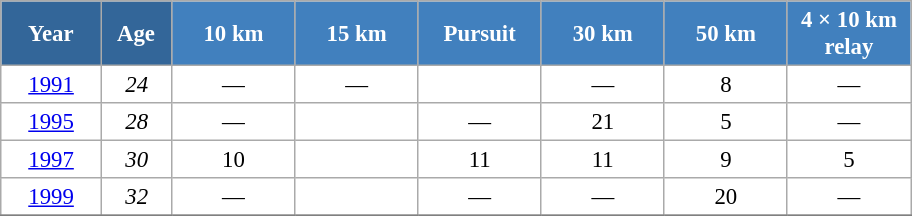<table class="wikitable" style="font-size:95%; text-align:center; border:grey solid 1px; border-collapse:collapse; background:#ffffff;">
<tr>
<th style="background-color:#369; color:white; width:60px;"> Year </th>
<th style="background-color:#369; color:white; width:40px;"> Age </th>
<th style="background-color:#4180be; color:white; width:75px;"> 10 km </th>
<th style="background-color:#4180be; color:white; width:75px;"> 15 km </th>
<th style="background-color:#4180be; color:white; width:75px;"> Pursuit </th>
<th style="background-color:#4180be; color:white; width:75px;"> 30 km </th>
<th style="background-color:#4180be; color:white; width:75px;"> 50 km </th>
<th style="background-color:#4180be; color:white; width:75px;"> 4 × 10 km <br> relay </th>
</tr>
<tr>
<td><a href='#'>1991</a></td>
<td><em>24</em></td>
<td>—</td>
<td>—</td>
<td></td>
<td>—</td>
<td>8</td>
<td>—</td>
</tr>
<tr>
<td><a href='#'>1995</a></td>
<td><em>28</em></td>
<td>—</td>
<td></td>
<td>—</td>
<td>21</td>
<td>5</td>
<td>—</td>
</tr>
<tr>
<td><a href='#'>1997</a></td>
<td><em>30</em></td>
<td>10</td>
<td></td>
<td>11</td>
<td>11</td>
<td>9</td>
<td>5</td>
</tr>
<tr>
<td><a href='#'>1999</a></td>
<td><em>32</em></td>
<td>—</td>
<td></td>
<td>—</td>
<td>—</td>
<td>20</td>
<td>—</td>
</tr>
<tr>
</tr>
</table>
